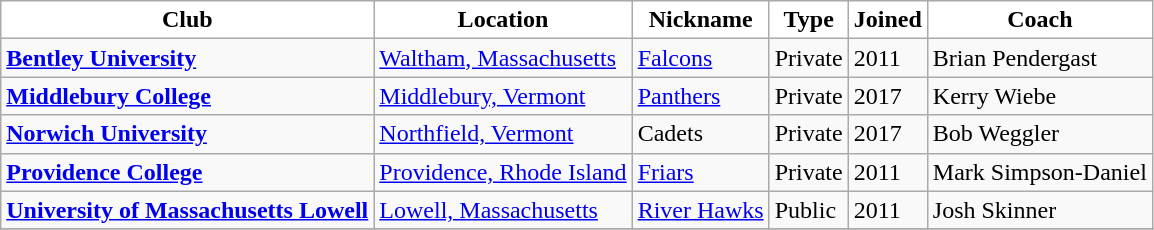<table class="wikitable sortable">
<tr>
<th scope="col" style="background:white;">Club</th>
<th scope="col" style="background:white;">Location</th>
<th scope="col" style="background:white;">Nickname</th>
<th scope="col" style="background:white;">Type</th>
<th scope="col" style="background:white;">Joined</th>
<th scope="col" style="background:white;">Coach</th>
</tr>
<tr>
<td><strong><a href='#'>Bentley University</a></strong></td>
<td><a href='#'>Waltham, Massachusetts</a></td>
<td><a href='#'>Falcons</a></td>
<td>Private</td>
<td>2011</td>
<td>Brian Pendergast</td>
</tr>
<tr>
<td><strong><a href='#'>Middlebury College</a></strong></td>
<td><a href='#'>Middlebury, Vermont</a></td>
<td><a href='#'>Panthers</a></td>
<td>Private</td>
<td>2017</td>
<td>Kerry Wiebe</td>
</tr>
<tr>
<td><strong><a href='#'>Norwich University</a></strong></td>
<td><a href='#'>Northfield, Vermont</a></td>
<td>Cadets</td>
<td>Private</td>
<td>2017</td>
<td>Bob Weggler</td>
</tr>
<tr>
<td><strong><a href='#'>Providence College</a></strong></td>
<td><a href='#'>Providence, Rhode Island</a></td>
<td><a href='#'>Friars</a></td>
<td>Private</td>
<td>2011</td>
<td>Mark Simpson-Daniel</td>
</tr>
<tr>
<td><strong><a href='#'>University of Massachusetts Lowell</a></strong></td>
<td><a href='#'>Lowell, Massachusetts</a></td>
<td><a href='#'>River Hawks</a></td>
<td>Public</td>
<td>2011</td>
<td>Josh Skinner</td>
</tr>
<tr>
</tr>
</table>
